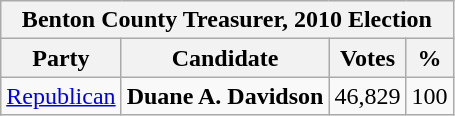<table class="wikitable">
<tr>
<th colspan="4">Benton County Treasurer, 2010 Election</th>
</tr>
<tr>
<th>Party</th>
<th>Candidate</th>
<th>Votes</th>
<th>%</th>
</tr>
<tr>
<td><a href='#'>Republican</a></td>
<td><strong>Duane A. Davidson</strong></td>
<td>46,829</td>
<td>100</td>
</tr>
</table>
